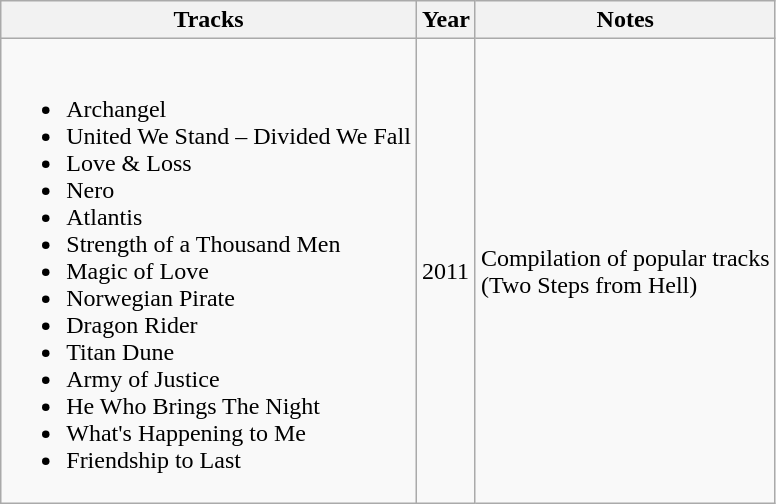<table class="wikitable sortable">
<tr>
<th>Tracks</th>
<th>Year</th>
<th>Notes</th>
</tr>
<tr>
<td><br><ul><li>Archangel</li><li>United We Stand – Divided We Fall</li><li>Love & Loss</li><li>Nero</li><li>Atlantis</li><li>Strength of a Thousand Men</li><li>Magic of Love</li><li>Norwegian Pirate</li><li>Dragon Rider</li><li>Titan Dune</li><li>Army of Justice</li><li>He Who Brings The Night</li><li>What's Happening to Me</li><li>Friendship to Last</li></ul></td>
<td>2011</td>
<td>Compilation of popular tracks<br>(Two Steps from Hell)</td>
</tr>
</table>
